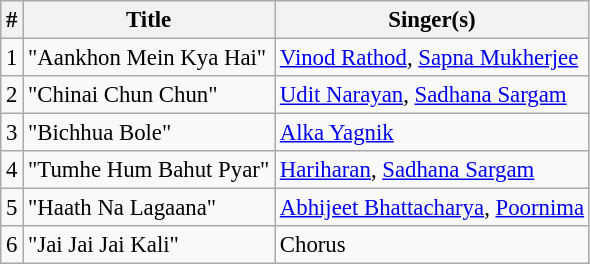<table class="wikitable" style="font-size:95%;">
<tr>
<th>#</th>
<th>Title</th>
<th>Singer(s)</th>
</tr>
<tr>
<td>1</td>
<td>"Aankhon Mein Kya Hai"</td>
<td><a href='#'>Vinod Rathod</a>, <a href='#'>Sapna Mukherjee</a></td>
</tr>
<tr>
<td>2</td>
<td>"Chinai Chun Chun"</td>
<td><a href='#'>Udit Narayan</a>, <a href='#'>Sadhana Sargam</a></td>
</tr>
<tr>
<td>3</td>
<td>"Bichhua Bole"</td>
<td><a href='#'>Alka Yagnik</a></td>
</tr>
<tr>
<td>4</td>
<td>"Tumhe Hum Bahut Pyar"</td>
<td><a href='#'>Hariharan</a>, <a href='#'>Sadhana Sargam</a></td>
</tr>
<tr>
<td>5</td>
<td>"Haath Na Lagaana"</td>
<td><a href='#'>Abhijeet Bhattacharya</a>, <a href='#'>Poornima</a></td>
</tr>
<tr>
<td>6</td>
<td>"Jai Jai Jai Kali"</td>
<td>Chorus</td>
</tr>
</table>
